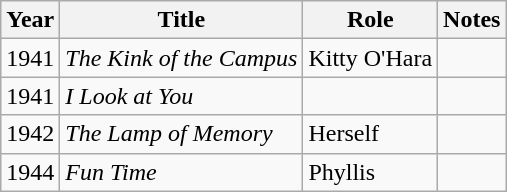<table class="wikitable sortable">
<tr>
<th>Year</th>
<th>Title</th>
<th>Role</th>
<th class="unsortable">Notes</th>
</tr>
<tr>
<td>1941</td>
<td data-sort-value="Kink of the Campus, The"><em>The Kink of the Campus</em></td>
<td>Kitty O'Hara</td>
<td></td>
</tr>
<tr>
<td>1941</td>
<td><em>I Look at You</em></td>
<td></td>
<td></td>
</tr>
<tr>
<td>1942</td>
<td data-sort-value="Lamp of Memory, The"><em>The Lamp of Memory</em></td>
<td>Herself</td>
<td></td>
</tr>
<tr>
<td>1944</td>
<td><em>Fun Time</em></td>
<td>Phyllis</td>
<td></td>
</tr>
</table>
